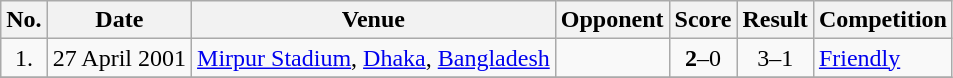<table class="wikitable plainrowheaders sortable">
<tr>
<th scope="col">No.</th>
<th scope="col">Date</th>
<th scope="col">Venue</th>
<th scope="col">Opponent</th>
<th scope="col">Score</th>
<th scope="col">Result</th>
<th scope="col">Competition</th>
</tr>
<tr>
<td style="text-align:center">1.</td>
<td>27 April 2001</td>
<td><a href='#'>Mirpur Stadium</a>, <a href='#'>Dhaka</a>, <a href='#'>Bangladesh</a></td>
<td></td>
<td style="text-align:center;"><strong>2</strong>–0</td>
<td style="text-align:center;">3–1</td>
<td><a href='#'>Friendly</a></td>
</tr>
<tr>
</tr>
</table>
